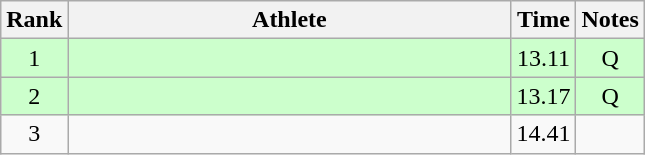<table class="wikitable" style="text-align:center">
<tr>
<th>Rank</th>
<th Style="width:18em">Athlete</th>
<th>Time</th>
<th>Notes</th>
</tr>
<tr style="background:#cfc">
<td>1</td>
<td style="text-align:left"></td>
<td>13.11</td>
<td>Q</td>
</tr>
<tr style="background:#cfc">
<td>2</td>
<td style="text-align:left"></td>
<td>13.17</td>
<td>Q</td>
</tr>
<tr>
<td>3</td>
<td style="text-align:left"></td>
<td>14.41</td>
<td></td>
</tr>
</table>
